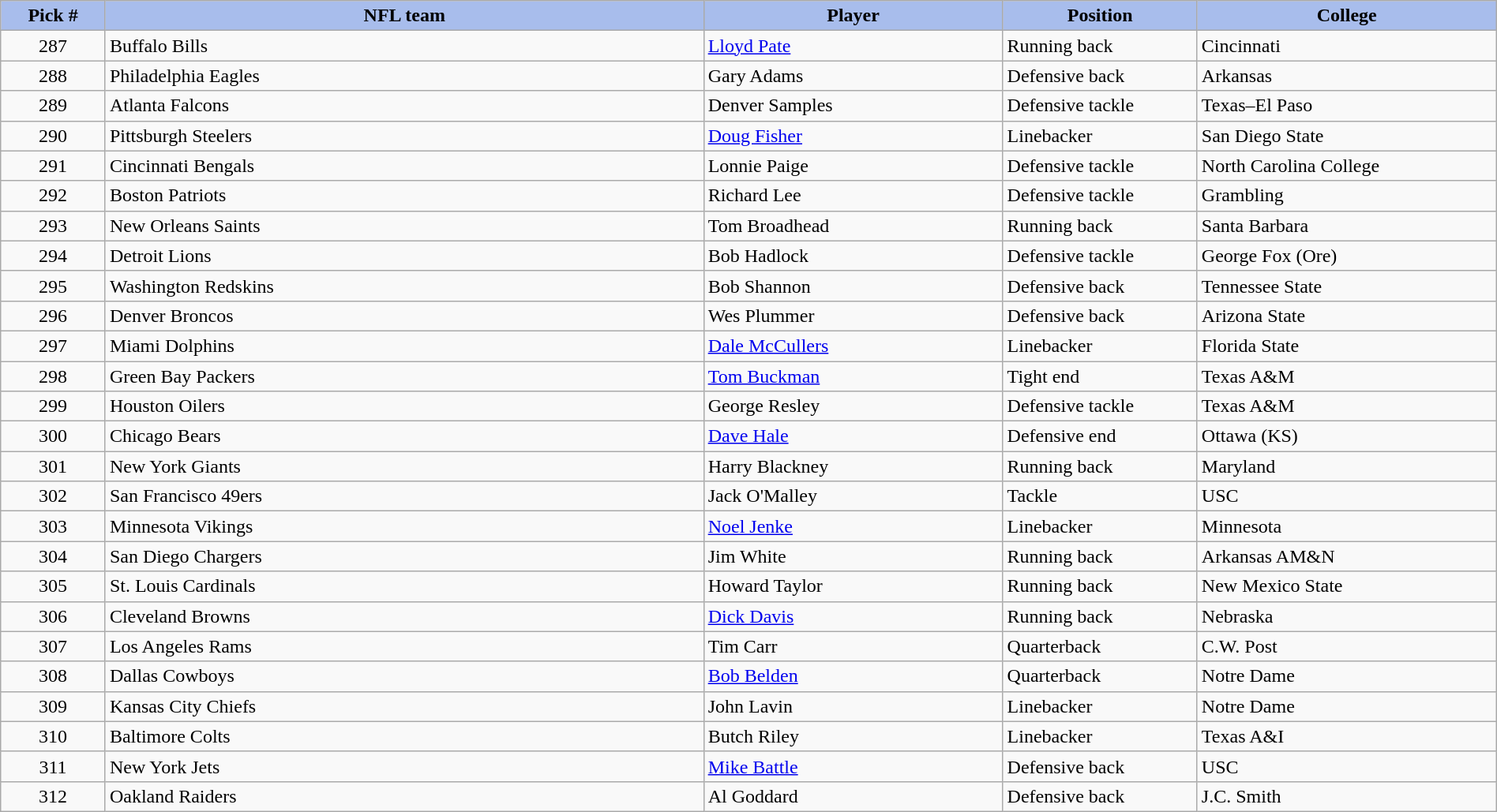<table class="wikitable sortable sortable" style="width: 100%">
<tr>
<th style="background:#A8BDEC;" width=7%>Pick #</th>
<th width=40% style="background:#A8BDEC;">NFL team</th>
<th width=20% style="background:#A8BDEC;">Player</th>
<th width=13% style="background:#A8BDEC;">Position</th>
<th style="background:#A8BDEC;">College</th>
</tr>
<tr>
<td align=center>287</td>
<td>Buffalo Bills</td>
<td><a href='#'>Lloyd Pate</a></td>
<td>Running back</td>
<td>Cincinnati</td>
</tr>
<tr>
<td align=center>288</td>
<td>Philadelphia Eagles</td>
<td>Gary Adams</td>
<td>Defensive back</td>
<td>Arkansas</td>
</tr>
<tr>
<td align=center>289</td>
<td>Atlanta Falcons</td>
<td>Denver Samples</td>
<td>Defensive  tackle</td>
<td>Texas–El Paso</td>
</tr>
<tr>
<td align=center>290</td>
<td>Pittsburgh Steelers</td>
<td><a href='#'>Doug Fisher</a></td>
<td>Linebacker</td>
<td>San Diego State</td>
</tr>
<tr>
<td align=center>291</td>
<td>Cincinnati Bengals</td>
<td>Lonnie Paige</td>
<td>Defensive  tackle</td>
<td>North Carolina College</td>
</tr>
<tr>
<td align=center>292</td>
<td>Boston Patriots</td>
<td>Richard Lee</td>
<td>Defensive tackle</td>
<td>Grambling</td>
</tr>
<tr>
<td align=center>293</td>
<td>New Orleans Saints</td>
<td>Tom Broadhead</td>
<td>Running back</td>
<td>Santa Barbara</td>
</tr>
<tr>
<td align=center>294</td>
<td>Detroit Lions</td>
<td>Bob Hadlock</td>
<td>Defensive  tackle</td>
<td>George Fox (Ore)</td>
</tr>
<tr>
<td align=center>295</td>
<td>Washington Redskins</td>
<td>Bob Shannon</td>
<td>Defensive back</td>
<td>Tennessee State</td>
</tr>
<tr>
<td align=center>296</td>
<td>Denver Broncos</td>
<td>Wes Plummer</td>
<td>Defensive back</td>
<td>Arizona State</td>
</tr>
<tr>
<td align=center>297</td>
<td>Miami Dolphins</td>
<td><a href='#'>Dale McCullers</a></td>
<td>Linebacker</td>
<td>Florida State</td>
</tr>
<tr>
<td align=center>298</td>
<td>Green Bay Packers</td>
<td><a href='#'>Tom Buckman</a></td>
<td>Tight end</td>
<td>Texas A&M</td>
</tr>
<tr>
<td align=center>299</td>
<td>Houston Oilers</td>
<td>George Resley</td>
<td>Defensive  tackle</td>
<td>Texas A&M</td>
</tr>
<tr>
<td align=center>300</td>
<td>Chicago Bears</td>
<td><a href='#'>Dave Hale</a></td>
<td>Defensive end</td>
<td>Ottawa (KS)</td>
</tr>
<tr>
<td align=center>301</td>
<td>New York Giants</td>
<td>Harry Blackney</td>
<td>Running back</td>
<td>Maryland</td>
</tr>
<tr>
<td align=center>302</td>
<td>San Francisco 49ers</td>
<td>Jack O'Malley</td>
<td>Tackle</td>
<td>USC</td>
</tr>
<tr>
<td align=center>303</td>
<td>Minnesota Vikings</td>
<td><a href='#'>Noel Jenke</a></td>
<td>Linebacker</td>
<td>Minnesota</td>
</tr>
<tr>
<td align=center>304</td>
<td>San Diego Chargers</td>
<td>Jim White</td>
<td>Running back</td>
<td>Arkansas AM&N</td>
</tr>
<tr>
<td align=center>305</td>
<td>St. Louis Cardinals</td>
<td>Howard Taylor</td>
<td>Running back</td>
<td>New Mexico State</td>
</tr>
<tr>
<td align=center>306</td>
<td>Cleveland Browns</td>
<td><a href='#'>Dick Davis</a></td>
<td>Running back</td>
<td>Nebraska</td>
</tr>
<tr>
<td align=center>307</td>
<td>Los Angeles Rams</td>
<td>Tim Carr</td>
<td>Quarterback</td>
<td>C.W. Post</td>
</tr>
<tr>
<td align=center>308</td>
<td>Dallas Cowboys</td>
<td><a href='#'>Bob Belden</a></td>
<td>Quarterback</td>
<td>Notre Dame</td>
</tr>
<tr>
<td align=center>309</td>
<td>Kansas City Chiefs</td>
<td>John Lavin</td>
<td>Linebacker</td>
<td>Notre Dame</td>
</tr>
<tr>
<td align=center>310</td>
<td>Baltimore Colts</td>
<td>Butch Riley</td>
<td>Linebacker</td>
<td>Texas A&I</td>
</tr>
<tr>
<td align=center>311</td>
<td>New York Jets</td>
<td><a href='#'>Mike Battle</a></td>
<td>Defensive back</td>
<td>USC</td>
</tr>
<tr>
<td align=center>312</td>
<td>Oakland Raiders</td>
<td>Al Goddard</td>
<td>Defensive back</td>
<td>J.C. Smith</td>
</tr>
</table>
